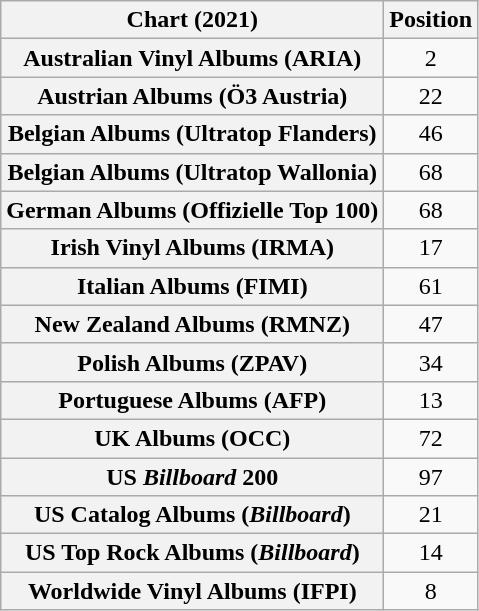<table class="wikitable sortable plainrowheaders" style="text-align:center">
<tr>
<th scope="col">Chart (2021)</th>
<th scope="col">Position</th>
</tr>
<tr>
<th scope="row">Australian Vinyl Albums (ARIA)</th>
<td>2</td>
</tr>
<tr>
<th scope="row">Austrian Albums (Ö3 Austria)</th>
<td>22</td>
</tr>
<tr>
<th scope="row">Belgian Albums (Ultratop Flanders)</th>
<td>46</td>
</tr>
<tr>
<th scope="row">Belgian Albums (Ultratop Wallonia)</th>
<td>68</td>
</tr>
<tr>
<th scope="row">German Albums (Offizielle Top 100)</th>
<td>68</td>
</tr>
<tr>
<th scope="row">Irish Vinyl Albums (IRMA)</th>
<td>17</td>
</tr>
<tr>
<th scope="row">Italian Albums (FIMI)</th>
<td>61</td>
</tr>
<tr>
<th scope="row">New Zealand Albums (RMNZ)</th>
<td>47</td>
</tr>
<tr>
<th scope="row">Polish Albums (ZPAV)</th>
<td>34</td>
</tr>
<tr>
<th scope="row">Portuguese Albums (AFP)</th>
<td>13</td>
</tr>
<tr>
<th scope="row">UK Albums (OCC)</th>
<td>72</td>
</tr>
<tr>
<th scope="row">US <em>Billboard</em> 200</th>
<td>97</td>
</tr>
<tr>
<th scope="row">US Catalog Albums (<em>Billboard</em>)</th>
<td>21</td>
</tr>
<tr>
<th scope="row">US Top Rock Albums (<em>Billboard</em>)</th>
<td>14</td>
</tr>
<tr>
<th scope="row">Worldwide Vinyl Albums (IFPI)</th>
<td>8</td>
</tr>
</table>
